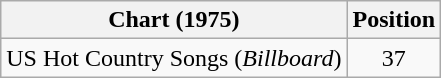<table class="wikitable">
<tr>
<th>Chart (1975)</th>
<th>Position</th>
</tr>
<tr>
<td>US Hot Country Songs (<em>Billboard</em>)</td>
<td align="center">37</td>
</tr>
</table>
